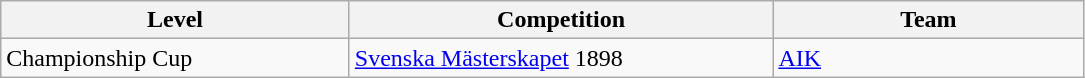<table class="wikitable" style="text-align: left;">
<tr>
<th style="width: 225px;">Level</th>
<th style="width: 275px;">Competition</th>
<th style="width: 200px;">Team</th>
</tr>
<tr>
<td>Championship Cup</td>
<td><a href='#'>Svenska Mästerskapet</a> 1898</td>
<td><a href='#'>AIK</a></td>
</tr>
</table>
